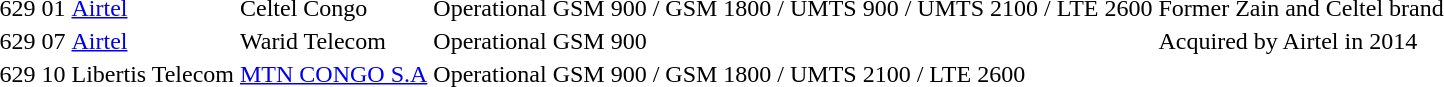<table>
<tr>
<td>629</td>
<td>01</td>
<td><a href='#'>Airtel</a></td>
<td>Celtel Congo</td>
<td>Operational</td>
<td>GSM 900 / GSM 1800 / UMTS 900 / UMTS 2100 / LTE 2600</td>
<td>Former Zain and Celtel brand </td>
</tr>
<tr>
<td>629</td>
<td>07</td>
<td><a href='#'>Airtel</a></td>
<td>Warid Telecom</td>
<td>Operational</td>
<td>GSM 900</td>
<td>Acquired by Airtel in 2014</td>
</tr>
<tr>
<td>629</td>
<td>10</td>
<td>Libertis Telecom</td>
<td><a href='#'>MTN CONGO S.A</a></td>
<td>Operational</td>
<td>GSM 900 / GSM 1800 / UMTS 2100 / LTE 2600</td>
<td></td>
</tr>
</table>
